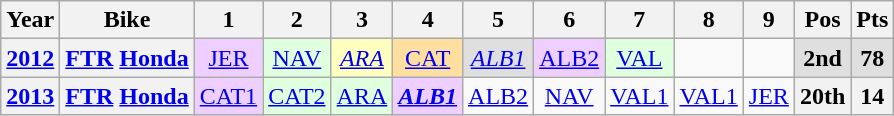<table class="wikitable" style="text-align:center">
<tr>
<th>Year</th>
<th>Bike</th>
<th>1</th>
<th>2</th>
<th>3</th>
<th>4</th>
<th>5</th>
<th>6</th>
<th>7</th>
<th>8</th>
<th>9</th>
<th>Pos</th>
<th>Pts</th>
</tr>
<tr>
<th><a href='#'>2012</a></th>
<th><a href='#'>FTR</a> <a href='#'>Honda</a></th>
<td style="background:#efcfff;"><a href='#'>JER</a><br></td>
<td style="background:#dfffdf;"><a href='#'>NAV</a><br></td>
<td style="background:#ffffbf;"><em><a href='#'>ARA</a></em><br></td>
<td style="background:#ffdf9f;"><a href='#'>CAT</a><br></td>
<td style="background:#dfdfdf;"><em><a href='#'>ALB1</a></em><br></td>
<td style="background:#efcfff;"><a href='#'>ALB2</a><br></td>
<td style="background:#dfffdf;"><a href='#'>VAL</a><br></td>
<td></td>
<td></td>
<th style="background:#dfdfdf;">2nd</th>
<th style="background:#dfdfdf;">78</th>
</tr>
<tr>
<th><a href='#'>2013</a></th>
<th><a href='#'>FTR</a> <a href='#'>Honda</a></th>
<td style="background:#efcfff;"><a href='#'>CAT1</a><br></td>
<td style="background:#dfffdf;"><a href='#'>CAT2</a><br></td>
<td style="background:#dfffdf;"><a href='#'>ARA</a><br></td>
<td style="background:#efcfff;"><strong><em><a href='#'>ALB1</a></em></strong><br></td>
<td><a href='#'>ALB2</a></td>
<td><a href='#'>NAV</a></td>
<td><a href='#'>VAL1</a></td>
<td><a href='#'>VAL1</a></td>
<td><a href='#'>JER</a></td>
<th>20th</th>
<th>14</th>
</tr>
</table>
